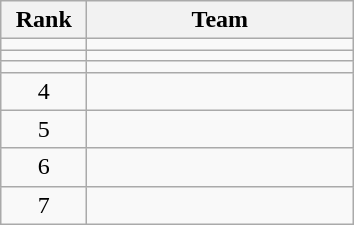<table class="wikitable" style="text-align: center">
<tr>
<th width=50>Rank</th>
<th width=170>Team</th>
</tr>
<tr>
<td></td>
<td align=left></td>
</tr>
<tr>
<td></td>
<td align=left></td>
</tr>
<tr>
<td></td>
<td align=left></td>
</tr>
<tr>
<td>4</td>
<td align=left></td>
</tr>
<tr>
<td>5</td>
<td align=left></td>
</tr>
<tr>
<td>6</td>
<td align=left></td>
</tr>
<tr>
<td>7</td>
<td align=left></td>
</tr>
</table>
